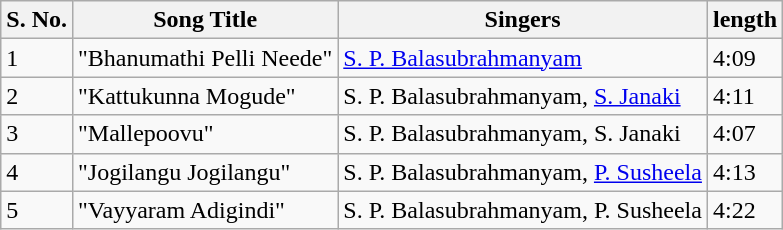<table class="wikitable">
<tr>
<th>S. No.</th>
<th>Song Title</th>
<th>Singers</th>
<th>length</th>
</tr>
<tr>
<td>1</td>
<td>"Bhanumathi Pelli Neede"</td>
<td><a href='#'>S. P. Balasubrahmanyam</a></td>
<td>4:09</td>
</tr>
<tr>
<td>2</td>
<td>"Kattukunna Mogude"</td>
<td>S. P. Balasubrahmanyam, <a href='#'>S. Janaki</a></td>
<td>4:11</td>
</tr>
<tr>
<td>3</td>
<td>"Mallepoovu"</td>
<td>S. P. Balasubrahmanyam, S. Janaki</td>
<td>4:07</td>
</tr>
<tr>
<td>4</td>
<td>"Jogilangu Jogilangu"</td>
<td>S. P. Balasubrahmanyam, <a href='#'>P. Susheela</a></td>
<td>4:13</td>
</tr>
<tr>
<td>5</td>
<td>"Vayyaram Adigindi"</td>
<td>S. P. Balasubrahmanyam, P. Susheela</td>
<td>4:22</td>
</tr>
</table>
